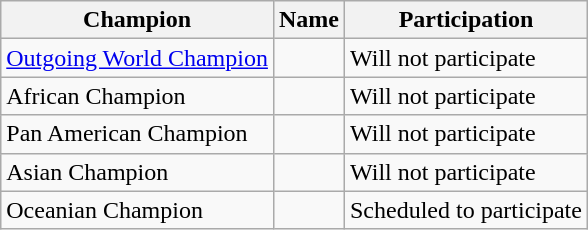<table class="wikitable">
<tr>
<th>Champion</th>
<th>Name</th>
<th>Participation</th>
</tr>
<tr>
<td><a href='#'>Outgoing World Champion</a></td>
<td></td>
<td>Will not participate</td>
</tr>
<tr>
<td>African Champion</td>
<td></td>
<td>Will not participate</td>
</tr>
<tr>
<td>Pan American Champion</td>
<td></td>
<td>Will not participate</td>
</tr>
<tr>
<td>Asian Champion</td>
<td></td>
<td>Will not participate</td>
</tr>
<tr>
<td>Oceanian Champion</td>
<td></td>
<td>Scheduled to participate</td>
</tr>
</table>
